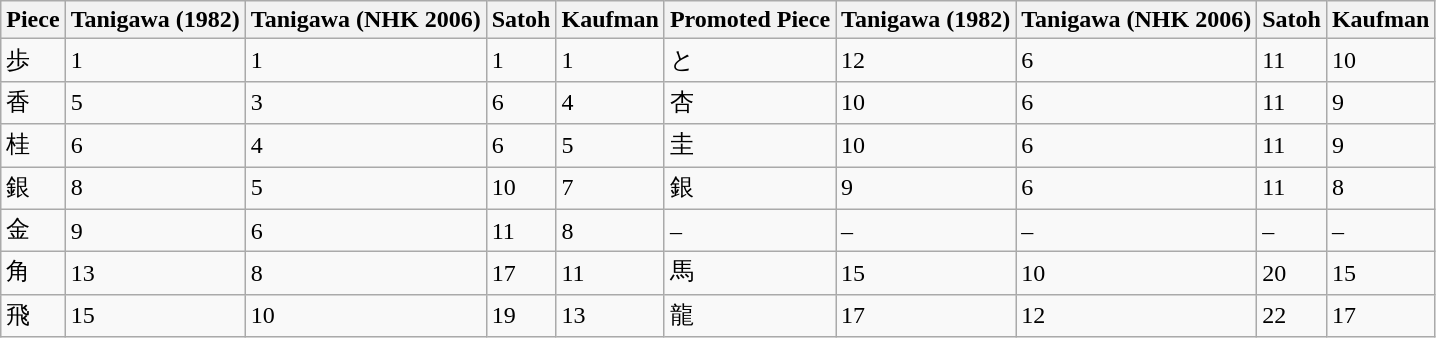<table class='wikitable'>
<tr>
<th>Piece</th>
<th>Tanigawa (1982)</th>
<th>Tanigawa (NHK 2006)</th>
<th>Satoh</th>
<th>Kaufman</th>
<th>Promoted Piece</th>
<th>Tanigawa (1982)</th>
<th>Tanigawa (NHK 2006)</th>
<th>Satoh</th>
<th>Kaufman</th>
</tr>
<tr>
<td>歩</td>
<td>1</td>
<td>1</td>
<td>1</td>
<td>1</td>
<td>と</td>
<td>12</td>
<td>6</td>
<td>11</td>
<td>10</td>
</tr>
<tr>
<td>香</td>
<td>5</td>
<td>3</td>
<td>6</td>
<td>4</td>
<td>杏</td>
<td>10</td>
<td>6</td>
<td>11</td>
<td>9</td>
</tr>
<tr>
<td>桂</td>
<td>6</td>
<td>4</td>
<td>6</td>
<td>5</td>
<td>圭</td>
<td>10</td>
<td>6</td>
<td>11</td>
<td>9</td>
</tr>
<tr>
<td>銀</td>
<td>8</td>
<td>5</td>
<td>10</td>
<td>7</td>
<td>銀</td>
<td>9</td>
<td>6</td>
<td>11</td>
<td>8</td>
</tr>
<tr>
<td>金</td>
<td>9</td>
<td>6</td>
<td>11</td>
<td>8</td>
<td>–</td>
<td>–</td>
<td>–</td>
<td>–</td>
<td>–</td>
</tr>
<tr>
<td>角</td>
<td>13</td>
<td>8</td>
<td>17</td>
<td>11</td>
<td>馬</td>
<td>15</td>
<td>10</td>
<td>20</td>
<td>15</td>
</tr>
<tr>
<td>飛</td>
<td>15</td>
<td>10</td>
<td>19</td>
<td>13</td>
<td>龍</td>
<td>17</td>
<td>12</td>
<td>22</td>
<td>17</td>
</tr>
</table>
